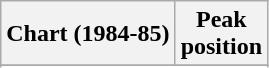<table class="wikitable sortable plainrowheaders">
<tr>
<th>Chart (1984-85)</th>
<th>Peak<br>position</th>
</tr>
<tr>
</tr>
<tr>
</tr>
</table>
